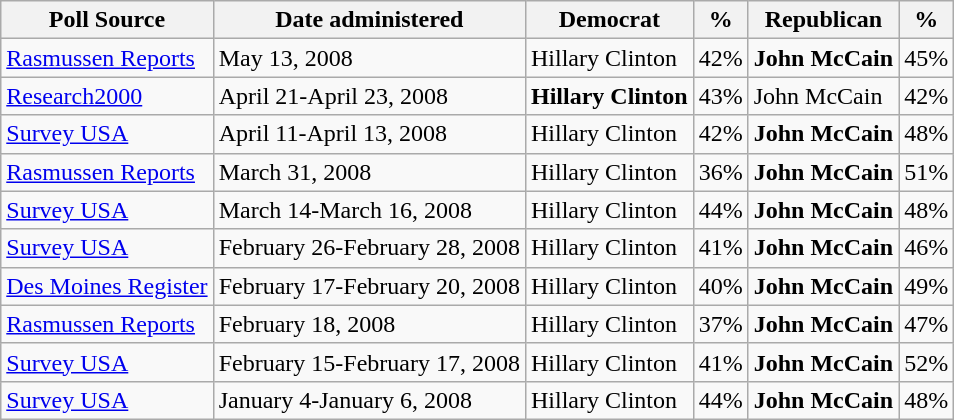<table class="wikitable">
<tr valign=bottom>
<th>Poll Source</th>
<th>Date administered</th>
<th>Democrat</th>
<th>%</th>
<th>Republican</th>
<th>%</th>
</tr>
<tr>
<td><a href='#'>Rasmussen Reports</a></td>
<td>May 13, 2008</td>
<td>Hillary Clinton</td>
<td>42%</td>
<td><strong>John McCain</strong></td>
<td>45%</td>
</tr>
<tr>
<td><a href='#'>Research2000</a></td>
<td>April 21-April 23, 2008</td>
<td><strong>Hillary Clinton</strong></td>
<td>43%</td>
<td>John McCain</td>
<td>42%</td>
</tr>
<tr>
<td><a href='#'>Survey USA</a></td>
<td>April 11-April 13, 2008</td>
<td>Hillary Clinton</td>
<td>42%</td>
<td><strong>John McCain</strong></td>
<td>48%</td>
</tr>
<tr>
<td><a href='#'>Rasmussen Reports</a></td>
<td>March 31, 2008</td>
<td>Hillary Clinton</td>
<td>36%</td>
<td><strong>John McCain</strong></td>
<td>51%</td>
</tr>
<tr>
<td><a href='#'>Survey USA</a></td>
<td>March 14-March 16, 2008</td>
<td>Hillary Clinton</td>
<td>44%</td>
<td><strong>John McCain</strong></td>
<td>48%</td>
</tr>
<tr>
<td><a href='#'>Survey USA</a></td>
<td>February 26-February 28, 2008</td>
<td>Hillary Clinton</td>
<td>41%</td>
<td><strong>John McCain</strong></td>
<td>46%</td>
</tr>
<tr>
<td><a href='#'>Des Moines Register</a></td>
<td>February 17-February 20, 2008</td>
<td>Hillary Clinton</td>
<td>40%</td>
<td><strong>John McCain</strong></td>
<td>49%</td>
</tr>
<tr>
<td><a href='#'>Rasmussen Reports</a></td>
<td>February 18, 2008</td>
<td>Hillary Clinton</td>
<td>37%</td>
<td><strong>John McCain</strong></td>
<td>47%</td>
</tr>
<tr>
<td><a href='#'>Survey USA</a></td>
<td>February 15-February 17, 2008</td>
<td>Hillary Clinton</td>
<td>41%</td>
<td><strong>John McCain</strong></td>
<td>52%</td>
</tr>
<tr>
<td><a href='#'>Survey USA</a></td>
<td>January 4-January 6, 2008</td>
<td>Hillary Clinton</td>
<td>44%</td>
<td><strong>John McCain</strong></td>
<td>48%</td>
</tr>
</table>
